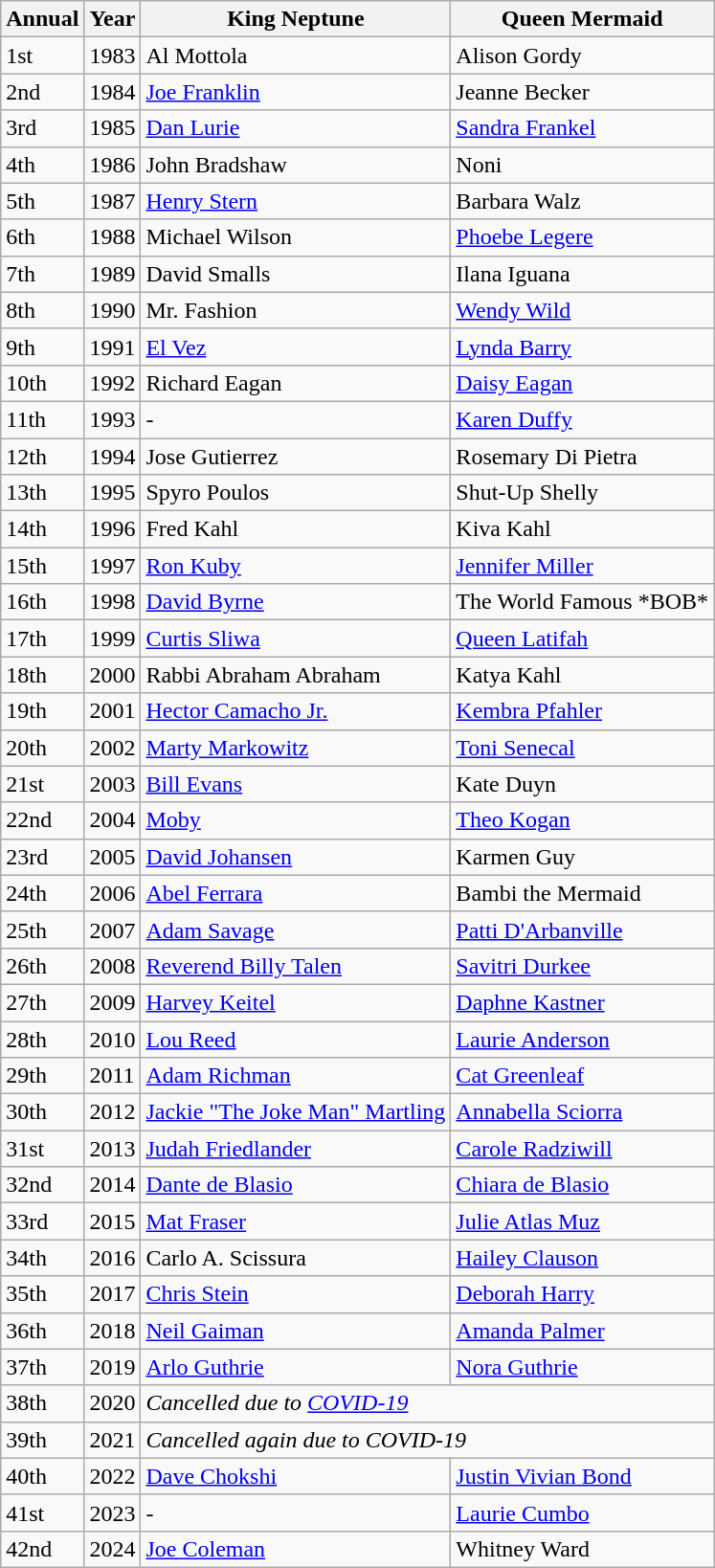<table class="wikitable">
<tr>
<th>Annual</th>
<th>Year</th>
<th>King Neptune</th>
<th>Queen Mermaid</th>
</tr>
<tr>
<td>1st</td>
<td>1983</td>
<td>Al Mottola</td>
<td>Alison Gordy</td>
</tr>
<tr>
<td>2nd</td>
<td>1984</td>
<td><a href='#'>Joe Franklin</a></td>
<td>Jeanne Becker</td>
</tr>
<tr>
<td>3rd</td>
<td>1985</td>
<td><a href='#'>Dan Lurie</a></td>
<td><a href='#'>Sandra Frankel</a></td>
</tr>
<tr>
<td>4th</td>
<td>1986</td>
<td>John Bradshaw</td>
<td>Noni</td>
</tr>
<tr>
<td>5th</td>
<td>1987</td>
<td><a href='#'>Henry Stern</a></td>
<td>Barbara Walz</td>
</tr>
<tr>
<td>6th</td>
<td>1988</td>
<td>Michael Wilson</td>
<td><a href='#'>Phoebe Legere</a></td>
</tr>
<tr>
<td>7th</td>
<td>1989</td>
<td>David Smalls</td>
<td>Ilana Iguana</td>
</tr>
<tr>
<td>8th</td>
<td>1990</td>
<td>Mr. Fashion</td>
<td><a href='#'>Wendy Wild</a></td>
</tr>
<tr>
<td>9th</td>
<td>1991</td>
<td><a href='#'>El Vez</a></td>
<td><a href='#'>Lynda Barry</a></td>
</tr>
<tr>
<td>10th</td>
<td>1992</td>
<td>Richard Eagan</td>
<td><a href='#'>Daisy Eagan</a></td>
</tr>
<tr>
<td>11th</td>
<td>1993</td>
<td>-</td>
<td><a href='#'>Karen Duffy</a></td>
</tr>
<tr>
<td>12th</td>
<td>1994</td>
<td>Jose Gutierrez</td>
<td>Rosemary Di Pietra</td>
</tr>
<tr>
<td>13th</td>
<td>1995</td>
<td>Spyro Poulos</td>
<td>Shut-Up Shelly</td>
</tr>
<tr>
<td>14th</td>
<td>1996</td>
<td>Fred Kahl</td>
<td>Kiva Kahl</td>
</tr>
<tr>
<td>15th</td>
<td>1997</td>
<td><a href='#'>Ron Kuby</a></td>
<td><a href='#'>Jennifer Miller</a></td>
</tr>
<tr>
<td>16th</td>
<td>1998</td>
<td><a href='#'>David Byrne</a></td>
<td>The World Famous *BOB*</td>
</tr>
<tr>
<td>17th</td>
<td>1999</td>
<td><a href='#'>Curtis Sliwa</a></td>
<td><a href='#'>Queen Latifah</a></td>
</tr>
<tr>
<td>18th</td>
<td>2000</td>
<td>Rabbi Abraham Abraham</td>
<td>Katya Kahl</td>
</tr>
<tr>
<td>19th</td>
<td>2001</td>
<td><a href='#'>Hector Camacho Jr.</a></td>
<td><a href='#'>Kembra Pfahler</a></td>
</tr>
<tr>
<td>20th</td>
<td>2002</td>
<td><a href='#'>Marty Markowitz</a></td>
<td><a href='#'>Toni Senecal</a></td>
</tr>
<tr>
<td>21st</td>
<td>2003</td>
<td><a href='#'>Bill Evans</a></td>
<td>Kate Duyn</td>
</tr>
<tr>
<td>22nd</td>
<td>2004</td>
<td><a href='#'>Moby</a></td>
<td><a href='#'>Theo Kogan</a></td>
</tr>
<tr>
<td>23rd</td>
<td>2005</td>
<td><a href='#'>David Johansen</a></td>
<td>Karmen Guy</td>
</tr>
<tr>
<td>24th</td>
<td>2006</td>
<td><a href='#'>Abel Ferrara</a></td>
<td>Bambi the Mermaid</td>
</tr>
<tr>
<td>25th</td>
<td>2007</td>
<td><a href='#'>Adam Savage</a></td>
<td><a href='#'>Patti D'Arbanville</a></td>
</tr>
<tr>
<td>26th</td>
<td>2008</td>
<td><a href='#'>Reverend Billy Talen</a></td>
<td><a href='#'>Savitri Durkee</a></td>
</tr>
<tr>
<td>27th</td>
<td>2009</td>
<td><a href='#'>Harvey Keitel</a></td>
<td><a href='#'>Daphne Kastner</a></td>
</tr>
<tr>
<td>28th</td>
<td>2010</td>
<td><a href='#'>Lou Reed</a></td>
<td><a href='#'>Laurie Anderson</a></td>
</tr>
<tr>
<td>29th</td>
<td>2011</td>
<td><a href='#'>Adam Richman</a></td>
<td><a href='#'>Cat Greenleaf</a></td>
</tr>
<tr>
<td>30th</td>
<td>2012</td>
<td><a href='#'>Jackie "The Joke Man" Martling</a></td>
<td><a href='#'>Annabella Sciorra</a></td>
</tr>
<tr>
<td>31st</td>
<td>2013</td>
<td><a href='#'>Judah Friedlander</a></td>
<td><a href='#'>Carole Radziwill</a></td>
</tr>
<tr>
<td>32nd</td>
<td>2014</td>
<td><a href='#'>Dante de Blasio</a></td>
<td><a href='#'>Chiara de Blasio</a></td>
</tr>
<tr>
<td>33rd</td>
<td>2015</td>
<td><a href='#'>Mat Fraser</a></td>
<td><a href='#'>Julie Atlas Muz</a></td>
</tr>
<tr>
<td>34th</td>
<td>2016</td>
<td>Carlo A. Scissura</td>
<td><a href='#'>Hailey Clauson</a></td>
</tr>
<tr>
<td>35th</td>
<td>2017</td>
<td><a href='#'>Chris Stein</a></td>
<td><a href='#'>Deborah Harry</a></td>
</tr>
<tr>
<td>36th</td>
<td>2018</td>
<td><a href='#'>Neil Gaiman</a></td>
<td><a href='#'>Amanda Palmer</a></td>
</tr>
<tr>
<td>37th</td>
<td>2019</td>
<td><a href='#'>Arlo Guthrie</a></td>
<td><a href='#'>Nora Guthrie</a></td>
</tr>
<tr>
<td>38th</td>
<td>2020</td>
<td colspan="2"><em>Cancelled due to <a href='#'>COVID-19</a></em></td>
</tr>
<tr>
<td>39th</td>
<td>2021</td>
<td colspan="2"><em>Cancelled again due to COVID-19</em></td>
</tr>
<tr>
<td>40th</td>
<td>2022</td>
<td><a href='#'>Dave Chokshi</a></td>
<td><a href='#'>Justin Vivian Bond</a></td>
</tr>
<tr>
<td>41st</td>
<td>2023</td>
<td>-</td>
<td><a href='#'>Laurie Cumbo</a></td>
</tr>
<tr>
<td>42nd</td>
<td>2024</td>
<td><a href='#'>Joe Coleman</a></td>
<td>Whitney Ward</td>
</tr>
</table>
